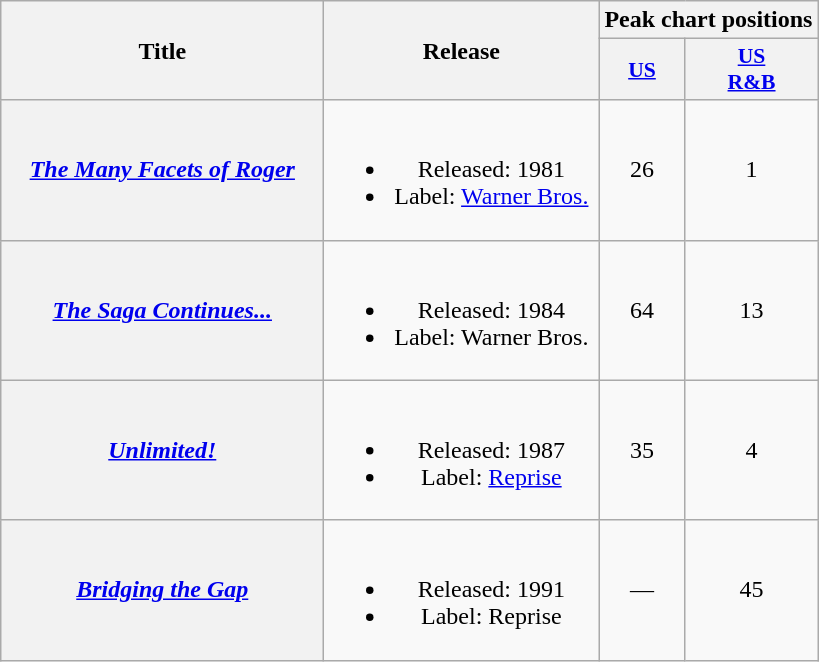<table class="wikitable plainrowheaders" style="text-align:center;">
<tr>
<th scope="col" rowspan="2" style="width:13em;">Title</th>
<th scope="col" rowspan="2" style="width:11em;">Release</th>
<th colspan="2">Peak chart positions</th>
</tr>
<tr>
<th scope="col" style=font-size:90%;"><a href='#'>US</a></th>
<th scope="col" style=font-size:90%;"><a href='#'>US<br>R&B</a></th>
</tr>
<tr>
<th scope="row"><em><a href='#'>The Many Facets of Roger</a></em></th>
<td><br><ul><li>Released: 1981</li><li>Label: <a href='#'>Warner Bros.</a></li></ul></td>
<td>26</td>
<td>1</td>
</tr>
<tr>
<th scope="row"><em><a href='#'>The Saga Continues...</a></em></th>
<td><br><ul><li>Released: 1984</li><li>Label: Warner Bros.</li></ul></td>
<td>64</td>
<td>13</td>
</tr>
<tr>
<th scope="row"><em><a href='#'>Unlimited!</a></em></th>
<td><br><ul><li>Released: 1987</li><li>Label: <a href='#'>Reprise</a></li></ul></td>
<td>35</td>
<td>4</td>
</tr>
<tr>
<th scope="row"><em><a href='#'>Bridging the Gap</a></em></th>
<td><br><ul><li>Released: 1991</li><li>Label: Reprise</li></ul></td>
<td>—</td>
<td>45</td>
</tr>
</table>
